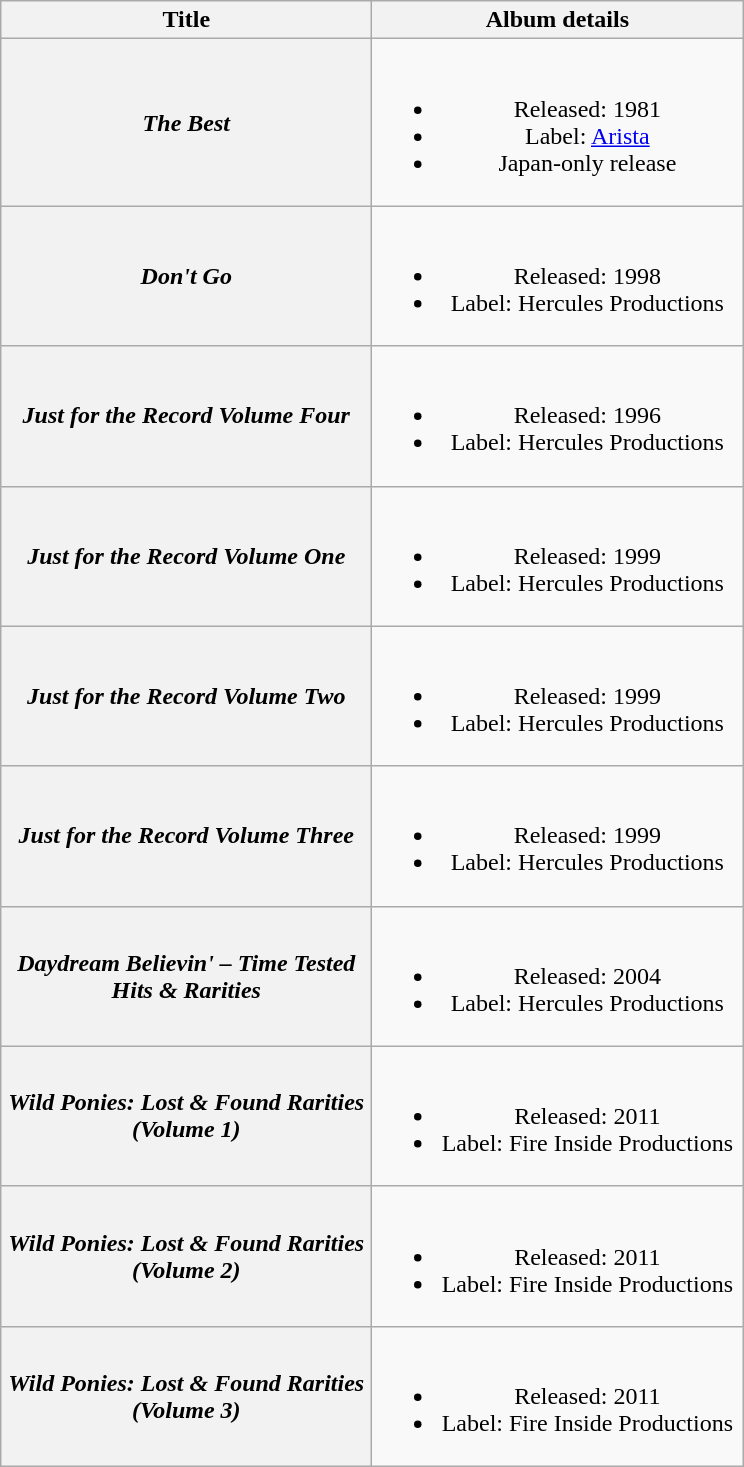<table class="wikitable plainrowheaders" style="text-align:center;">
<tr>
<th scope="col" style="width:15em;">Title</th>
<th scope="col" style="width:15em;">Album details</th>
</tr>
<tr>
<th scope="row"><em>The Best</em></th>
<td><br><ul><li>Released: 1981</li><li>Label: <a href='#'>Arista</a></li><li>Japan-only release</li></ul></td>
</tr>
<tr>
<th scope="row"><em>Don't Go</em></th>
<td><br><ul><li>Released: 1998</li><li>Label: Hercules Productions</li></ul></td>
</tr>
<tr>
<th scope="row"><em>Just for the Record Volume Four</em></th>
<td><br><ul><li>Released: 1996</li><li>Label: Hercules Productions</li></ul></td>
</tr>
<tr>
<th scope="row"><em>Just for the Record Volume One</em></th>
<td><br><ul><li>Released: 1999</li><li>Label: Hercules Productions</li></ul></td>
</tr>
<tr>
<th scope="row"><em>Just for the Record Volume Two</em></th>
<td><br><ul><li>Released: 1999</li><li>Label: Hercules Productions</li></ul></td>
</tr>
<tr>
<th scope="row"><em>Just for the Record Volume Three</em></th>
<td><br><ul><li>Released: 1999</li><li>Label: Hercules Productions</li></ul></td>
</tr>
<tr>
<th scope="row"><em>Daydream Believin' – Time Tested Hits & Rarities</em></th>
<td><br><ul><li>Released: 2004</li><li>Label: Hercules Productions</li></ul></td>
</tr>
<tr>
<th scope="row"><em>Wild Ponies: Lost & Found Rarities (Volume 1)</em></th>
<td><br><ul><li>Released: 2011</li><li>Label: Fire Inside Productions</li></ul></td>
</tr>
<tr>
<th scope="row"><em>Wild Ponies: Lost & Found Rarities (Volume 2)</em></th>
<td><br><ul><li>Released: 2011</li><li>Label: Fire Inside Productions</li></ul></td>
</tr>
<tr>
<th scope="row"><em>Wild Ponies: Lost & Found Rarities (Volume 3)</em></th>
<td><br><ul><li>Released: 2011</li><li>Label: Fire Inside Productions</li></ul></td>
</tr>
</table>
